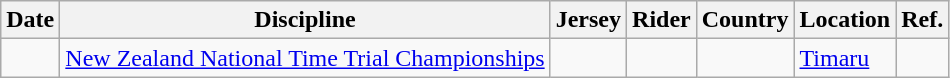<table class="wikitable sortable">
<tr>
<th>Date</th>
<th>Discipline</th>
<th>Jersey</th>
<th>Rider</th>
<th>Country</th>
<th>Location</th>
<th class="unsortable">Ref.</th>
</tr>
<tr>
<td></td>
<td><a href='#'>New Zealand National Time Trial Championships</a></td>
<td align="center"></td>
<td></td>
<td></td>
<td><a href='#'>Timaru</a></td>
<td align="center"></td>
</tr>
</table>
